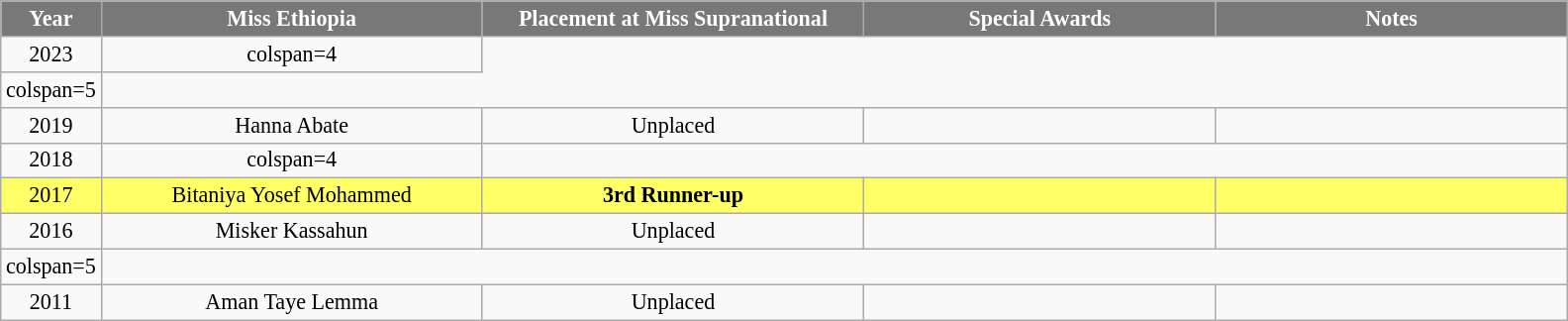<table class="wikitable" style="font-size: 92%; text-align:center">
<tr>
<th width="60" style="background-color:#787878;color:#FFFFFF;">Year</th>
<th width="250" style="background-color:#787878;color:#FFFFFF;">Miss Ethiopia</th>
<th width="250" style="background-color:#787878;color:#FFFFFF;">Placement at Miss Supranational</th>
<th width="230" style="background-color:#787878;color:#FFFFFF;">Special Awards</th>
<th width="230" style="background-color:#787878;color:#FFFFFF;">Notes</th>
</tr>
<tr>
<td>2023</td>
<td>colspan=4 </td>
</tr>
<tr>
<td>colspan=5 </td>
</tr>
<tr>
<td>2019</td>
<td>Hanna Abate</td>
<td>Unplaced</td>
<td></td>
<td></td>
</tr>
<tr>
<td>2018</td>
<td>colspan=4 </td>
</tr>
<tr style="background-color:#FFFF66; ">
<td>2017</td>
<td>Bitaniya Yosef Mohammed</td>
<td><strong>3rd Runner-up</strong></td>
<td></td>
<td></td>
</tr>
<tr>
<td>2016</td>
<td>Misker Kassahun</td>
<td>Unplaced</td>
<td></td>
<td></td>
</tr>
<tr>
<td>colspan=5 </td>
</tr>
<tr>
<td>2011</td>
<td>Aman Taye Lemma</td>
<td>Unplaced</td>
<td></td>
<td></td>
</tr>
</table>
